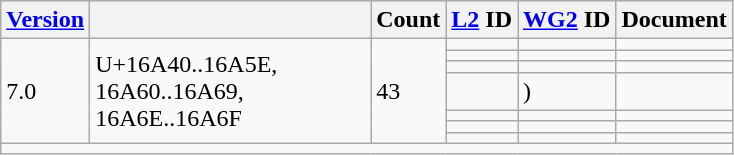<table class="wikitable sticky-header">
<tr>
<th><a href='#'>Version</a></th>
<th></th>
<th>Count</th>
<th><a href='#'>L2</a> ID</th>
<th><a href='#'>WG2</a> ID</th>
<th>Document</th>
</tr>
<tr>
<td rowspan="7">7.0</td>
<td rowspan="7" width="180">U+16A40..16A5E, 16A60..16A69, 16A6E..16A6F</td>
<td rowspan="7">43</td>
<td></td>
<td></td>
<td></td>
</tr>
<tr>
<td></td>
<td></td>
<td></td>
</tr>
<tr>
<td></td>
<td></td>
<td></td>
</tr>
<tr>
<td></td>
<td> )</td>
<td></td>
</tr>
<tr>
<td></td>
<td></td>
<td></td>
</tr>
<tr>
<td></td>
<td></td>
<td></td>
</tr>
<tr>
<td></td>
<td></td>
<td></td>
</tr>
<tr class="sortbottom">
<td colspan="6"></td>
</tr>
</table>
